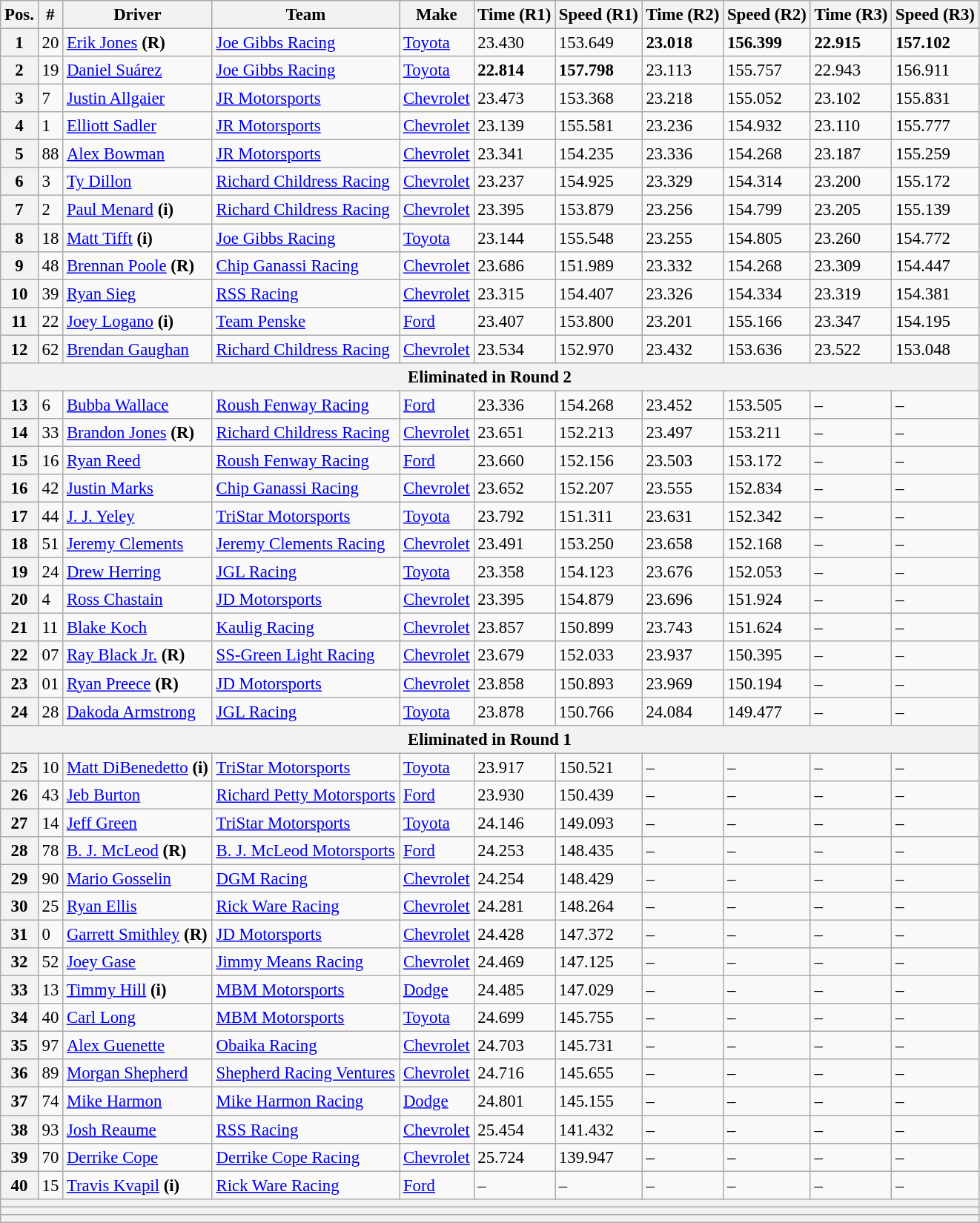<table class="wikitable" style="font-size:95%">
<tr>
<th>Pos.</th>
<th>#</th>
<th>Driver</th>
<th>Team</th>
<th>Make</th>
<th>Time (R1)</th>
<th>Speed (R1)</th>
<th>Time (R2)</th>
<th>Speed (R2)</th>
<th>Time (R3)</th>
<th>Speed (R3)</th>
</tr>
<tr>
<th>1</th>
<td>20</td>
<td><a href='#'>Erik Jones</a> <strong>(R)</strong></td>
<td><a href='#'>Joe Gibbs Racing</a></td>
<td><a href='#'>Toyota</a></td>
<td>23.430</td>
<td>153.649</td>
<td><strong>23.018</strong></td>
<td><strong>156.399</strong></td>
<td><strong>22.915</strong></td>
<td><strong>157.102</strong></td>
</tr>
<tr>
<th>2</th>
<td>19</td>
<td><a href='#'>Daniel Suárez</a></td>
<td><a href='#'>Joe Gibbs Racing</a></td>
<td><a href='#'>Toyota</a></td>
<td><strong>22.814</strong></td>
<td><strong>157.798</strong></td>
<td>23.113</td>
<td>155.757</td>
<td>22.943</td>
<td>156.911</td>
</tr>
<tr>
<th>3</th>
<td>7</td>
<td><a href='#'>Justin Allgaier</a></td>
<td><a href='#'>JR Motorsports</a></td>
<td><a href='#'>Chevrolet</a></td>
<td>23.473</td>
<td>153.368</td>
<td>23.218</td>
<td>155.052</td>
<td>23.102</td>
<td>155.831</td>
</tr>
<tr>
<th>4</th>
<td>1</td>
<td><a href='#'>Elliott Sadler</a></td>
<td><a href='#'>JR Motorsports</a></td>
<td><a href='#'>Chevrolet</a></td>
<td>23.139</td>
<td>155.581</td>
<td>23.236</td>
<td>154.932</td>
<td>23.110</td>
<td>155.777</td>
</tr>
<tr>
<th>5</th>
<td>88</td>
<td><a href='#'>Alex Bowman</a></td>
<td><a href='#'>JR Motorsports</a></td>
<td><a href='#'>Chevrolet</a></td>
<td>23.341</td>
<td>154.235</td>
<td>23.336</td>
<td>154.268</td>
<td>23.187</td>
<td>155.259</td>
</tr>
<tr>
<th>6</th>
<td>3</td>
<td><a href='#'>Ty Dillon</a></td>
<td><a href='#'>Richard Childress Racing</a></td>
<td><a href='#'>Chevrolet</a></td>
<td>23.237</td>
<td>154.925</td>
<td>23.329</td>
<td>154.314</td>
<td>23.200</td>
<td>155.172</td>
</tr>
<tr>
<th>7</th>
<td>2</td>
<td><a href='#'>Paul Menard</a> <strong>(i)</strong></td>
<td><a href='#'>Richard Childress Racing</a></td>
<td><a href='#'>Chevrolet</a></td>
<td>23.395</td>
<td>153.879</td>
<td>23.256</td>
<td>154.799</td>
<td>23.205</td>
<td>155.139</td>
</tr>
<tr>
<th>8</th>
<td>18</td>
<td><a href='#'>Matt Tifft</a> <strong>(i)</strong></td>
<td><a href='#'>Joe Gibbs Racing</a></td>
<td><a href='#'>Toyota</a></td>
<td>23.144</td>
<td>155.548</td>
<td>23.255</td>
<td>154.805</td>
<td>23.260</td>
<td>154.772</td>
</tr>
<tr>
<th>9</th>
<td>48</td>
<td><a href='#'>Brennan Poole</a> <strong>(R)</strong></td>
<td><a href='#'>Chip Ganassi Racing</a></td>
<td><a href='#'>Chevrolet</a></td>
<td>23.686</td>
<td>151.989</td>
<td>23.332</td>
<td>154.268</td>
<td>23.309</td>
<td>154.447</td>
</tr>
<tr>
<th>10</th>
<td>39</td>
<td><a href='#'>Ryan Sieg</a></td>
<td><a href='#'>RSS Racing</a></td>
<td><a href='#'>Chevrolet</a></td>
<td>23.315</td>
<td>154.407</td>
<td>23.326</td>
<td>154.334</td>
<td>23.319</td>
<td>154.381</td>
</tr>
<tr>
<th>11</th>
<td>22</td>
<td><a href='#'>Joey Logano</a> <strong>(i)</strong></td>
<td><a href='#'>Team Penske</a></td>
<td><a href='#'>Ford</a></td>
<td>23.407</td>
<td>153.800</td>
<td>23.201</td>
<td>155.166</td>
<td>23.347</td>
<td>154.195</td>
</tr>
<tr>
<th>12</th>
<td>62</td>
<td><a href='#'>Brendan Gaughan</a></td>
<td><a href='#'>Richard Childress Racing</a></td>
<td><a href='#'>Chevrolet</a></td>
<td>23.534</td>
<td>152.970</td>
<td>23.432</td>
<td>153.636</td>
<td>23.522</td>
<td>153.048</td>
</tr>
<tr>
<th colspan="11">Eliminated in Round 2</th>
</tr>
<tr>
<th>13</th>
<td>6</td>
<td><a href='#'>Bubba Wallace</a></td>
<td><a href='#'>Roush Fenway Racing</a></td>
<td><a href='#'>Ford</a></td>
<td>23.336</td>
<td>154.268</td>
<td>23.452</td>
<td>153.505</td>
<td>–</td>
<td>–</td>
</tr>
<tr>
<th>14</th>
<td>33</td>
<td><a href='#'>Brandon Jones</a> <strong>(R)</strong></td>
<td><a href='#'>Richard Childress Racing</a></td>
<td><a href='#'>Chevrolet</a></td>
<td>23.651</td>
<td>152.213</td>
<td>23.497</td>
<td>153.211</td>
<td>–</td>
<td>–</td>
</tr>
<tr>
<th>15</th>
<td>16</td>
<td><a href='#'>Ryan Reed</a></td>
<td><a href='#'>Roush Fenway Racing</a></td>
<td><a href='#'>Ford</a></td>
<td>23.660</td>
<td>152.156</td>
<td>23.503</td>
<td>153.172</td>
<td>–</td>
<td>–</td>
</tr>
<tr>
<th>16</th>
<td>42</td>
<td><a href='#'>Justin Marks</a></td>
<td><a href='#'>Chip Ganassi Racing</a></td>
<td><a href='#'>Chevrolet</a></td>
<td>23.652</td>
<td>152.207</td>
<td>23.555</td>
<td>152.834</td>
<td>–</td>
<td>–</td>
</tr>
<tr>
<th>17</th>
<td>44</td>
<td><a href='#'>J. J. Yeley</a></td>
<td><a href='#'>TriStar Motorsports</a></td>
<td><a href='#'>Toyota</a></td>
<td>23.792</td>
<td>151.311</td>
<td>23.631</td>
<td>152.342</td>
<td>–</td>
<td>–</td>
</tr>
<tr>
<th>18</th>
<td>51</td>
<td><a href='#'>Jeremy Clements</a></td>
<td><a href='#'>Jeremy Clements Racing</a></td>
<td><a href='#'>Chevrolet</a></td>
<td>23.491</td>
<td>153.250</td>
<td>23.658</td>
<td>152.168</td>
<td>–</td>
<td>–</td>
</tr>
<tr>
<th>19</th>
<td>24</td>
<td><a href='#'>Drew Herring</a></td>
<td><a href='#'>JGL Racing</a></td>
<td><a href='#'>Toyota</a></td>
<td>23.358</td>
<td>154.123</td>
<td>23.676</td>
<td>152.053</td>
<td>–</td>
<td>–</td>
</tr>
<tr>
<th>20</th>
<td>4</td>
<td><a href='#'>Ross Chastain</a></td>
<td><a href='#'>JD Motorsports</a></td>
<td><a href='#'>Chevrolet</a></td>
<td>23.395</td>
<td>154.879</td>
<td>23.696</td>
<td>151.924</td>
<td>–</td>
<td>–</td>
</tr>
<tr>
<th>21</th>
<td>11</td>
<td><a href='#'>Blake Koch</a></td>
<td><a href='#'>Kaulig Racing</a></td>
<td><a href='#'>Chevrolet</a></td>
<td>23.857</td>
<td>150.899</td>
<td>23.743</td>
<td>151.624</td>
<td>–</td>
<td>–</td>
</tr>
<tr>
<th>22</th>
<td>07</td>
<td><a href='#'>Ray Black Jr.</a> <strong>(R)</strong></td>
<td><a href='#'>SS-Green Light Racing</a></td>
<td><a href='#'>Chevrolet</a></td>
<td>23.679</td>
<td>152.033</td>
<td>23.937</td>
<td>150.395</td>
<td>–</td>
<td>–</td>
</tr>
<tr>
<th>23</th>
<td>01</td>
<td><a href='#'>Ryan Preece</a> <strong>(R)</strong></td>
<td><a href='#'>JD Motorsports</a></td>
<td><a href='#'>Chevrolet</a></td>
<td>23.858</td>
<td>150.893</td>
<td>23.969</td>
<td>150.194</td>
<td>–</td>
<td>–</td>
</tr>
<tr>
<th>24</th>
<td>28</td>
<td><a href='#'>Dakoda Armstrong</a></td>
<td><a href='#'>JGL Racing</a></td>
<td><a href='#'>Toyota</a></td>
<td>23.878</td>
<td>150.766</td>
<td>24.084</td>
<td>149.477</td>
<td>–</td>
<td>–</td>
</tr>
<tr>
<th colspan="11">Eliminated in Round 1</th>
</tr>
<tr>
<th>25</th>
<td>10</td>
<td><a href='#'>Matt DiBenedetto</a> <strong>(i)</strong></td>
<td><a href='#'>TriStar Motorsports</a></td>
<td><a href='#'>Toyota</a></td>
<td>23.917</td>
<td>150.521</td>
<td>–</td>
<td>–</td>
<td>–</td>
<td>–</td>
</tr>
<tr>
<th>26</th>
<td>43</td>
<td><a href='#'>Jeb Burton</a></td>
<td><a href='#'>Richard Petty Motorsports</a></td>
<td><a href='#'>Ford</a></td>
<td>23.930</td>
<td>150.439</td>
<td>–</td>
<td>–</td>
<td>–</td>
<td>–</td>
</tr>
<tr>
<th>27</th>
<td>14</td>
<td><a href='#'>Jeff Green</a></td>
<td><a href='#'>TriStar Motorsports</a></td>
<td><a href='#'>Toyota</a></td>
<td>24.146</td>
<td>149.093</td>
<td>–</td>
<td>–</td>
<td>–</td>
<td>–</td>
</tr>
<tr>
<th>28</th>
<td>78</td>
<td><a href='#'>B. J. McLeod</a> <strong>(R)</strong></td>
<td><a href='#'>B. J. McLeod Motorsports</a></td>
<td><a href='#'>Ford</a></td>
<td>24.253</td>
<td>148.435</td>
<td>–</td>
<td>–</td>
<td>–</td>
<td>–</td>
</tr>
<tr>
<th>29</th>
<td>90</td>
<td><a href='#'>Mario Gosselin</a></td>
<td><a href='#'>DGM Racing</a></td>
<td><a href='#'>Chevrolet</a></td>
<td>24.254</td>
<td>148.429</td>
<td>–</td>
<td>–</td>
<td>–</td>
<td>–</td>
</tr>
<tr>
<th>30</th>
<td>25</td>
<td><a href='#'>Ryan Ellis</a></td>
<td><a href='#'>Rick Ware Racing</a></td>
<td><a href='#'>Chevrolet</a></td>
<td>24.281</td>
<td>148.264</td>
<td>–</td>
<td>–</td>
<td>–</td>
<td>–</td>
</tr>
<tr>
<th>31</th>
<td>0</td>
<td><a href='#'>Garrett Smithley</a> <strong>(R)</strong></td>
<td><a href='#'>JD Motorsports</a></td>
<td><a href='#'>Chevrolet</a></td>
<td>24.428</td>
<td>147.372</td>
<td>–</td>
<td>–</td>
<td>–</td>
<td>–</td>
</tr>
<tr>
<th>32</th>
<td>52</td>
<td><a href='#'>Joey Gase</a></td>
<td><a href='#'>Jimmy Means Racing</a></td>
<td><a href='#'>Chevrolet</a></td>
<td>24.469</td>
<td>147.125</td>
<td>–</td>
<td>–</td>
<td>–</td>
<td>–</td>
</tr>
<tr>
<th>33</th>
<td>13</td>
<td><a href='#'>Timmy Hill</a> <strong>(i)</strong></td>
<td><a href='#'>MBM Motorsports</a></td>
<td><a href='#'>Dodge</a></td>
<td>24.485</td>
<td>147.029</td>
<td>–</td>
<td>–</td>
<td>–</td>
<td>–</td>
</tr>
<tr>
<th>34</th>
<td>40</td>
<td><a href='#'>Carl Long</a></td>
<td><a href='#'>MBM Motorsports</a></td>
<td><a href='#'>Toyota</a></td>
<td>24.699</td>
<td>145.755</td>
<td>–</td>
<td>–</td>
<td>–</td>
<td>–</td>
</tr>
<tr>
<th>35</th>
<td>97</td>
<td><a href='#'>Alex Guenette</a></td>
<td><a href='#'>Obaika Racing</a></td>
<td><a href='#'>Chevrolet</a></td>
<td>24.703</td>
<td>145.731</td>
<td>–</td>
<td>–</td>
<td>–</td>
<td>–</td>
</tr>
<tr>
<th>36</th>
<td>89</td>
<td><a href='#'>Morgan Shepherd</a></td>
<td><a href='#'>Shepherd Racing Ventures</a></td>
<td><a href='#'>Chevrolet</a></td>
<td>24.716</td>
<td>145.655</td>
<td>–</td>
<td>–</td>
<td>–</td>
<td>–</td>
</tr>
<tr>
<th>37</th>
<td>74</td>
<td><a href='#'>Mike Harmon</a></td>
<td><a href='#'>Mike Harmon Racing</a></td>
<td><a href='#'>Dodge</a></td>
<td>24.801</td>
<td>145.155</td>
<td>–</td>
<td>–</td>
<td>–</td>
<td>–</td>
</tr>
<tr>
<th>38</th>
<td>93</td>
<td><a href='#'>Josh Reaume</a></td>
<td><a href='#'>RSS Racing</a></td>
<td><a href='#'>Chevrolet</a></td>
<td>25.454</td>
<td>141.432</td>
<td>–</td>
<td>–</td>
<td>–</td>
<td>–</td>
</tr>
<tr>
<th>39</th>
<td>70</td>
<td><a href='#'>Derrike Cope</a></td>
<td><a href='#'>Derrike Cope Racing</a></td>
<td><a href='#'>Chevrolet</a></td>
<td>25.724</td>
<td>139.947</td>
<td>–</td>
<td>–</td>
<td>–</td>
<td>–</td>
</tr>
<tr>
<th>40</th>
<td>15</td>
<td><a href='#'>Travis Kvapil</a> <strong>(i)</strong></td>
<td><a href='#'>Rick Ware Racing</a></td>
<td><a href='#'>Ford</a></td>
<td>–</td>
<td>–</td>
<td>–</td>
<td>–</td>
<td>–</td>
<td>–</td>
</tr>
<tr>
<th colspan="11"></th>
</tr>
<tr>
<th colspan="11"></th>
</tr>
<tr>
<th colspan="11"></th>
</tr>
</table>
